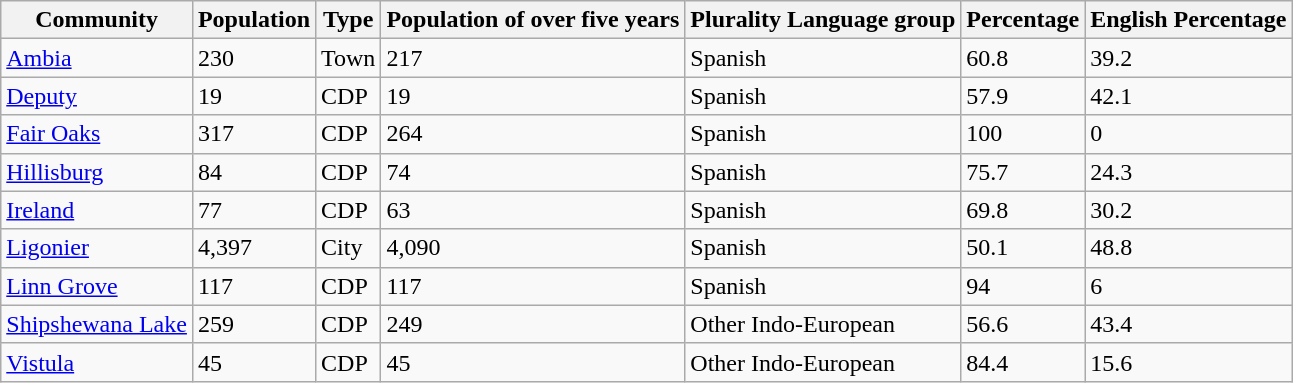<table class="wikitable sortable">
<tr>
<th>Community</th>
<th>Population</th>
<th>Type</th>
<th>Population of over five years</th>
<th>Plurality Language group</th>
<th>Percentage</th>
<th>English Percentage</th>
</tr>
<tr>
<td><a href='#'>Ambia</a></td>
<td>230</td>
<td>Town</td>
<td>217</td>
<td>Spanish</td>
<td>60.8</td>
<td>39.2</td>
</tr>
<tr>
<td><a href='#'>Deputy</a></td>
<td>19</td>
<td>CDP</td>
<td>19</td>
<td>Spanish</td>
<td>57.9</td>
<td>42.1</td>
</tr>
<tr>
<td><a href='#'>Fair Oaks</a></td>
<td>317</td>
<td>CDP</td>
<td>264</td>
<td>Spanish</td>
<td>100</td>
<td>0</td>
</tr>
<tr>
<td><a href='#'>Hillisburg</a></td>
<td>84</td>
<td>CDP</td>
<td>74</td>
<td>Spanish</td>
<td>75.7</td>
<td>24.3</td>
</tr>
<tr>
<td><a href='#'>Ireland</a></td>
<td>77</td>
<td>CDP</td>
<td>63</td>
<td>Spanish</td>
<td>69.8</td>
<td>30.2</td>
</tr>
<tr>
<td><a href='#'>Ligonier</a></td>
<td>4,397</td>
<td>City</td>
<td>4,090</td>
<td>Spanish</td>
<td>50.1</td>
<td>48.8</td>
</tr>
<tr>
<td><a href='#'>Linn Grove</a></td>
<td>117</td>
<td>CDP</td>
<td>117</td>
<td>Spanish</td>
<td>94</td>
<td>6</td>
</tr>
<tr>
<td><a href='#'>Shipshewana Lake</a></td>
<td>259</td>
<td>CDP</td>
<td>249</td>
<td>Other Indo-European</td>
<td>56.6</td>
<td>43.4</td>
</tr>
<tr>
<td><a href='#'>Vistula</a></td>
<td>45</td>
<td>CDP</td>
<td>45</td>
<td>Other Indo-European</td>
<td>84.4</td>
<td>15.6</td>
</tr>
</table>
